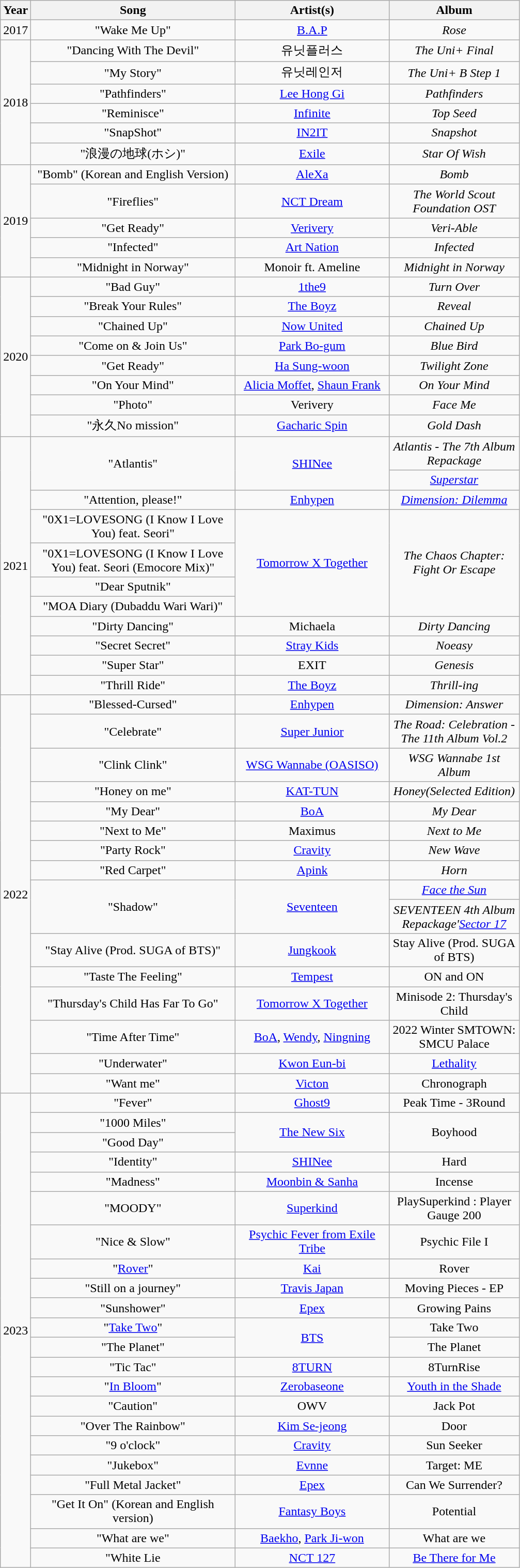<table class="wikitable sortable" style="text-align: center;">
<tr>
<th rowspan="1">Year</th>
<th rowspan="1" style="width:16em;">Song</th>
<th rowspan="1" style="width:12em;">Artist(s)</th>
<th rowspan="1" style="width:10em;">Album</th>
</tr>
<tr>
<td>2017</td>
<td>"Wake Me Up"</td>
<td><a href='#'>B.A.P</a></td>
<td><em>Rose</em></td>
</tr>
<tr>
<td rowspan="6">2018</td>
<td>"Dancing With The Devil"</td>
<td>유닛플러스</td>
<td><em>The Uni+ Final</em></td>
</tr>
<tr>
<td>"My Story"</td>
<td>유닛레인저</td>
<td><em>The Uni+ B Step 1</em></td>
</tr>
<tr>
<td>"Pathfinders"</td>
<td><a href='#'>Lee Hong Gi</a></td>
<td><em>Pathfinders</em></td>
</tr>
<tr>
<td>"Reminisce"</td>
<td><a href='#'>Infinite</a></td>
<td><em>Top Seed</em></td>
</tr>
<tr>
<td>"SnapShot"</td>
<td><a href='#'>IN2IT</a></td>
<td><em>Snapshot</em></td>
</tr>
<tr>
<td>"浪漫の地球(ホシ)"</td>
<td><a href='#'>Exile</a></td>
<td><em>Star Of Wish</em></td>
</tr>
<tr>
<td rowspan="5">2019</td>
<td>"Bomb" (Korean and English Version)</td>
<td><a href='#'>AleXa</a></td>
<td><em>Bomb</em></td>
</tr>
<tr>
<td>"Fireflies"</td>
<td><a href='#'>NCT Dream</a></td>
<td><em>The World Scout Foundation OST</em></td>
</tr>
<tr>
<td>"Get Ready"</td>
<td><a href='#'>Verivery</a></td>
<td><em>Veri-Able</em></td>
</tr>
<tr>
<td>"Infected"</td>
<td><a href='#'>Art Nation</a></td>
<td><em>Infected</em></td>
</tr>
<tr>
<td>"Midnight in Norway"</td>
<td>Monoir ft. Ameline</td>
<td><em>Midnight in Norway</em></td>
</tr>
<tr>
<td rowspan="8">2020</td>
<td>"Bad Guy"</td>
<td><a href='#'>1the9</a></td>
<td><em>Turn Over</em></td>
</tr>
<tr>
<td>"Break Your Rules"</td>
<td><a href='#'>The Boyz</a></td>
<td><em>Reveal</em></td>
</tr>
<tr>
<td>"Chained Up"</td>
<td><a href='#'>Now United</a></td>
<td><em>Chained Up</em></td>
</tr>
<tr>
<td>"Come on & Join Us"</td>
<td><a href='#'>Park Bo-gum</a></td>
<td><em>Blue Bird</em></td>
</tr>
<tr>
<td>"Get Ready"</td>
<td><a href='#'>Ha Sung-woon</a></td>
<td><em>Twilight Zone</em></td>
</tr>
<tr>
<td>"On Your Mind"</td>
<td><a href='#'>Alicia Moffet</a>, <a href='#'>Shaun Frank</a></td>
<td><em>On Your Mind</em></td>
</tr>
<tr>
<td>"Photo"</td>
<td>Verivery</td>
<td><em>Face Me</em></td>
</tr>
<tr>
<td>"永久No mission"</td>
<td><a href='#'>Gacharic Spin</a></td>
<td><em>Gold Dash</em></td>
</tr>
<tr>
<td rowspan="11">2021</td>
<td rowspan="2">"Atlantis"</td>
<td rowspan="2"><a href='#'>SHINee</a></td>
<td><em>Atlantis - The 7th Album Repackage</em></td>
</tr>
<tr>
<td><em><a href='#'>Superstar</a></em></td>
</tr>
<tr>
<td>"Attention, please!"</td>
<td><a href='#'>Enhypen</a></td>
<td><em><a href='#'>Dimension: Dilemma</a></em></td>
</tr>
<tr>
<td>"0X1=LOVESONG (I Know I Love You) feat. Seori"</td>
<td rowspan="4"><a href='#'>Tomorrow X Together</a></td>
<td rowspan="4"><em>The Chaos Chapter: Fight Or Escape</em></td>
</tr>
<tr>
<td>"0X1=LOVESONG (I Know I Love You) feat. Seori (Emocore Mix)"</td>
</tr>
<tr>
<td>"Dear Sputnik"</td>
</tr>
<tr>
<td>"MOA Diary (Dubaddu Wari Wari)"</td>
</tr>
<tr>
<td>"Dirty Dancing"</td>
<td>Michaela</td>
<td><em>Dirty Dancing</em></td>
</tr>
<tr>
<td>"Secret Secret"</td>
<td><a href='#'>Stray Kids</a></td>
<td><em>Noeasy</em></td>
</tr>
<tr>
<td>"Super Star"</td>
<td>EXIT</td>
<td><em>Genesis</em></td>
</tr>
<tr>
<td>"Thrill Ride"</td>
<td><a href='#'>The Boyz</a></td>
<td><em>Thrill-ing</em></td>
</tr>
<tr>
<td rowspan="16">2022</td>
<td>"Blessed-Cursed"</td>
<td><a href='#'>Enhypen</a></td>
<td><em>Dimension: Answer</em></td>
</tr>
<tr>
<td>"Celebrate"</td>
<td><a href='#'>Super Junior</a></td>
<td><em>The Road: Celebration - The 11th Album Vol.2</em></td>
</tr>
<tr>
<td>"Clink Clink"</td>
<td><a href='#'>WSG Wannabe (OASISO)</a></td>
<td><em>WSG Wannabe 1st Album</em></td>
</tr>
<tr>
<td>"Honey on me"</td>
<td><a href='#'>KAT-TUN</a></td>
<td><em>Honey(Selected Edition)</em></td>
</tr>
<tr>
<td>"My Dear"</td>
<td><a href='#'>BoA</a></td>
<td><em>My Dear</em></td>
</tr>
<tr>
<td>"Next to Me"</td>
<td>Maximus</td>
<td><em>Next to Me</em></td>
</tr>
<tr>
<td>"Party Rock"</td>
<td><a href='#'>Cravity</a></td>
<td><em>New Wave</em></td>
</tr>
<tr>
<td>"Red Carpet"</td>
<td><a href='#'>Apink</a></td>
<td><em>Horn</em></td>
</tr>
<tr>
<td rowspan="2">"Shadow"</td>
<td rowspan="2"><a href='#'>Seventeen</a></td>
<td><em><a href='#'>Face the Sun</a></em></td>
</tr>
<tr>
<td><em>SEVENTEEN 4th Album Repackage'<a href='#'>Sector 17</a><strong></td>
</tr>
<tr>
<td>"Stay Alive (Prod. SUGA of BTS)"</td>
<td><a href='#'>Jungkook</a></td>
<td></em>Stay Alive (Prod. SUGA of BTS)<em></td>
</tr>
<tr>
<td>"Taste The Feeling"</td>
<td><a href='#'>Tempest</a></td>
<td></em>ON and ON<em></td>
</tr>
<tr>
<td>"Thursday's Child Has Far To Go"</td>
<td><a href='#'>Tomorrow X Together</a></td>
<td></em>Minisode 2: Thursday's Child<em></td>
</tr>
<tr>
<td>"Time After Time"</td>
<td><a href='#'>BoA</a>, <a href='#'>Wendy</a>, <a href='#'>Ningning</a></td>
<td></em>2022 Winter SMTOWN: SMCU Palace<em></td>
</tr>
<tr>
<td>"Underwater"</td>
<td><a href='#'>Kwon Eun-bi</a></td>
<td></em><a href='#'>Lethality</a><em></td>
</tr>
<tr>
<td>"Want me"</td>
<td><a href='#'>Victon</a></td>
<td></em>Chronograph<em></td>
</tr>
<tr>
<td rowspan="22">2023</td>
<td>"Fever"</td>
<td><a href='#'>Ghost9</a></td>
<td></em>Peak Time - 3Round <Originals Match><em></td>
</tr>
<tr>
<td>"1000 Miles"</td>
<td rowspan="2"><a href='#'>The New Six</a></td>
<td rowspan="2"></em>Boyhood<em></td>
</tr>
<tr>
<td>"Good Day"</td>
</tr>
<tr>
<td>"Identity"</td>
<td><a href='#'>SHINee</a></td>
<td></em>Hard<em></td>
</tr>
<tr>
<td>"Madness"</td>
<td><a href='#'>Moonbin & Sanha</a></td>
<td></em>Incense<em></td>
</tr>
<tr>
<td>"MOODY"</td>
<td><a href='#'>Superkind</a></td>
<td></em>PlaySuperkind : Player Gauge 200<em></td>
</tr>
<tr>
<td>"Nice & Slow"</td>
<td><a href='#'>Psychic Fever from Exile Tribe</a></td>
<td></em>Psychic File I<em></td>
</tr>
<tr>
<td>"<a href='#'>Rover</a>"</td>
<td><a href='#'>Kai</a></td>
<td></em>Rover<em></td>
</tr>
<tr>
<td>"Still on a journey"</td>
<td><a href='#'>Travis Japan</a></td>
<td></em>Moving Pieces - EP<em></td>
</tr>
<tr>
<td>"Sunshower"</td>
<td><a href='#'>Epex</a></td>
<td></em>Growing Pains<em></td>
</tr>
<tr>
<td>"<a href='#'>Take Two</a>"</td>
<td rowspan="2"><a href='#'>BTS</a></td>
<td></em>Take Two<em></td>
</tr>
<tr>
<td>"The Planet"</td>
<td></em>The Planet<em></td>
</tr>
<tr>
<td>"Tic Tac"</td>
<td><a href='#'>8TURN</a></td>
<td></em>8TurnRise<em></td>
</tr>
<tr>
<td>"<a href='#'>In Bloom</a>"</td>
<td><a href='#'>Zerobaseone</a></td>
<td></em><a href='#'>Youth in the Shade</a><em></td>
</tr>
<tr>
<td>"Caution"</td>
<td>OWV</td>
<td></em>Jack Pot<em></td>
</tr>
<tr>
<td>"Over The Rainbow"</td>
<td><a href='#'>Kim Se-jeong</a></td>
<td></em>Door<em></td>
</tr>
<tr>
<td>"9 o'clock"</td>
<td><a href='#'>Cravity</a></td>
<td></em>Sun Seeker<em></td>
</tr>
<tr>
<td>"Jukebox"</td>
<td><a href='#'>Evnne</a></td>
<td></em>Target: ME<em></td>
</tr>
<tr>
<td>"Full Metal Jacket"</td>
<td><a href='#'>Epex</a></td>
<td></em>Can We Surrender?<em></td>
</tr>
<tr>
<td>"Get It On" (Korean and English version)</td>
<td><a href='#'>Fantasy Boys</a></td>
<td></em>Potential<em></td>
</tr>
<tr>
<td>"What are we"</td>
<td><a href='#'>Baekho</a>, <a href='#'>Park Ji-won</a></td>
<td></em>What are we<em></td>
</tr>
<tr>
<td>"White Lie</td>
<td><a href='#'>NCT 127</a></td>
<td></em><a href='#'>Be There for Me</a><em></td>
</tr>
</table>
